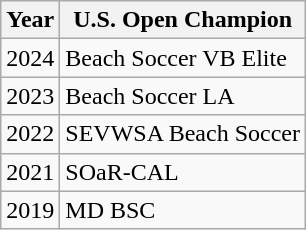<table class="wikitable">
<tr>
<th>Year</th>
<th>U.S. Open Champion</th>
</tr>
<tr>
<td>2024</td>
<td>Beach Soccer VB Elite</td>
</tr>
<tr>
<td>2023</td>
<td>Beach Soccer LA</td>
</tr>
<tr>
<td>2022</td>
<td>SEVWSA Beach Soccer</td>
</tr>
<tr>
<td>2021</td>
<td>SOaR-CAL</td>
</tr>
<tr>
<td>2019</td>
<td>MD BSC</td>
</tr>
</table>
